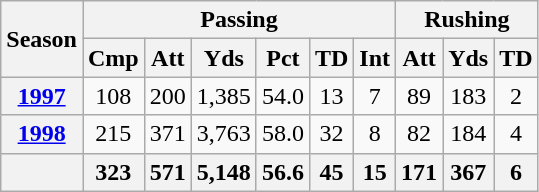<table class=wikitable style="text-align:center;">
<tr>
<th rowspan="2">Season</th>
<th colspan="6">Passing</th>
<th colspan="4">Rushing</th>
</tr>
<tr>
<th>Cmp</th>
<th>Att</th>
<th>Yds</th>
<th>Pct</th>
<th>TD</th>
<th>Int</th>
<th>Att</th>
<th>Yds</th>
<th>TD</th>
</tr>
<tr>
<th><a href='#'>1997</a></th>
<td>108</td>
<td>200</td>
<td>1,385</td>
<td>54.0</td>
<td>13</td>
<td>7</td>
<td>89</td>
<td>183</td>
<td>2</td>
</tr>
<tr>
<th><a href='#'>1998</a></th>
<td>215</td>
<td>371</td>
<td>3,763</td>
<td>58.0</td>
<td>32</td>
<td>8</td>
<td>82</td>
<td>184</td>
<td>4</td>
</tr>
<tr>
<th></th>
<th>323</th>
<th>571</th>
<th>5,148</th>
<th>56.6</th>
<th>45</th>
<th>15</th>
<th>171</th>
<th>367</th>
<th>6</th>
</tr>
</table>
